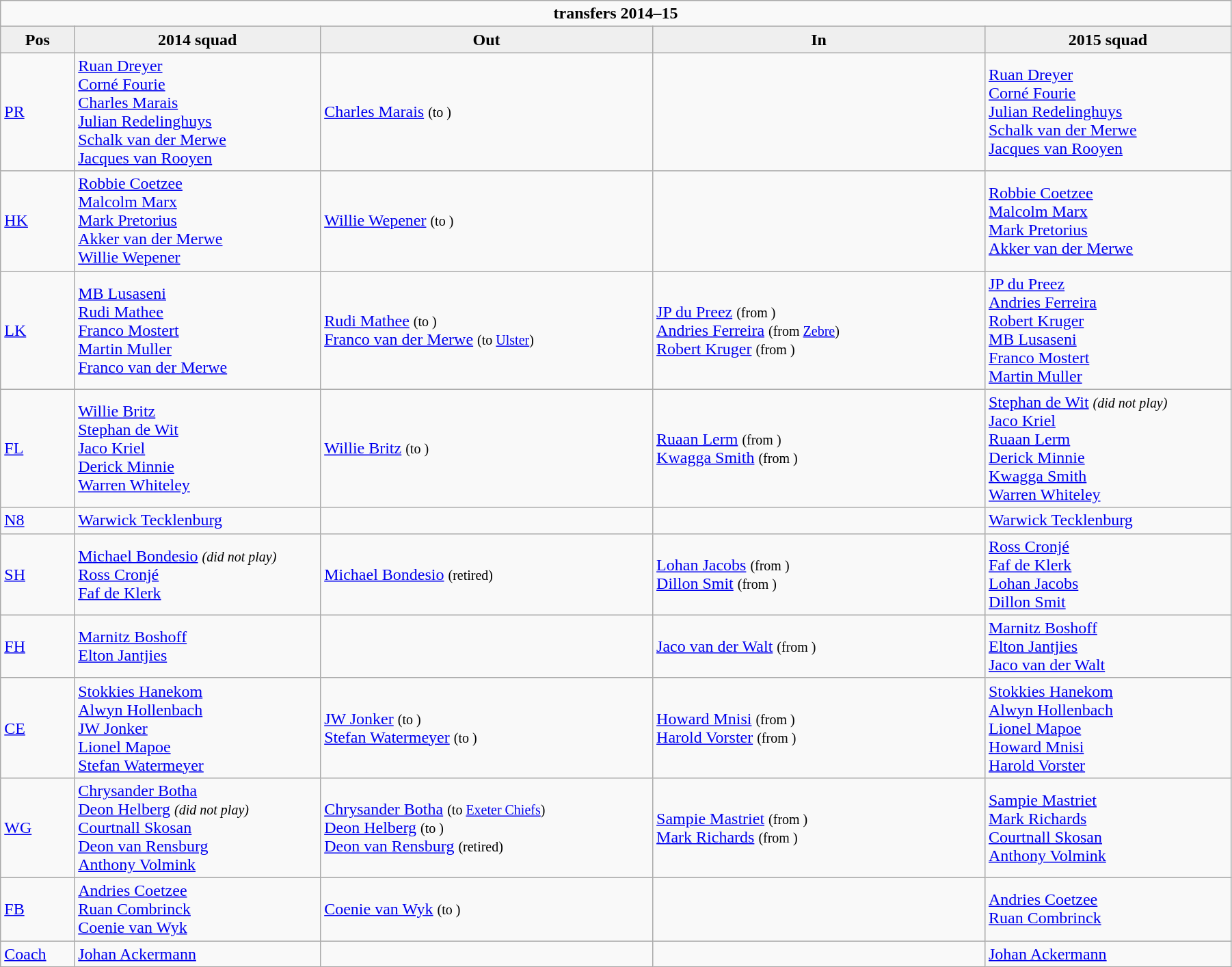<table class="wikitable" style="text-align: left; width:95%">
<tr>
<td colspan="100%" style="text-align:center;"><strong> transfers 2014–15</strong></td>
</tr>
<tr>
<th style="background:#efefef; width:6%;">Pos</th>
<th style="background:#efefef; width:20%;">2014 squad</th>
<th style="background:#efefef; width:27%;">Out</th>
<th style="background:#efefef; width:27%;">In</th>
<th style="background:#efefef; width:20%;">2015 squad</th>
</tr>
<tr>
<td><a href='#'>PR</a></td>
<td> <a href='#'>Ruan Dreyer</a><br><a href='#'>Corné Fourie</a><br><a href='#'>Charles Marais</a><br><a href='#'>Julian Redelinghuys</a><br><a href='#'>Schalk van der Merwe</a><br><a href='#'>Jacques van Rooyen</a></td>
<td>  <a href='#'>Charles Marais</a> <small>(to )</small></td>
<td></td>
<td> <a href='#'>Ruan Dreyer</a><br><a href='#'>Corné Fourie</a><br><a href='#'>Julian Redelinghuys</a><br><a href='#'>Schalk van der Merwe</a><br><a href='#'>Jacques van Rooyen</a></td>
</tr>
<tr>
<td><a href='#'>HK</a></td>
<td> <a href='#'>Robbie Coetzee</a><br><a href='#'>Malcolm Marx</a><br><a href='#'>Mark Pretorius</a><br><a href='#'>Akker van der Merwe</a><br><a href='#'>Willie Wepener</a></td>
<td>  <a href='#'>Willie Wepener</a> <small>(to )</small></td>
<td></td>
<td> <a href='#'>Robbie Coetzee</a><br><a href='#'>Malcolm Marx</a><br><a href='#'>Mark Pretorius</a><br><a href='#'>Akker van der Merwe</a></td>
</tr>
<tr>
<td><a href='#'>LK</a></td>
<td> <a href='#'>MB Lusaseni</a><br><a href='#'>Rudi Mathee</a><br><a href='#'>Franco Mostert</a><br><a href='#'>Martin Muller</a><br><a href='#'>Franco van der Merwe</a></td>
<td>  <a href='#'>Rudi Mathee</a> <small>(to )</small><br> <a href='#'>Franco van der Merwe</a> <small>(to  <a href='#'>Ulster</a>)</small></td>
<td>  <a href='#'>JP du Preez</a> <small>(from )</small><br> <a href='#'>Andries Ferreira</a> <small>(from  <a href='#'>Zebre</a>)</small><br> <a href='#'>Robert Kruger</a> <small>(from )</small></td>
<td> <a href='#'>JP du Preez</a><br><a href='#'>Andries Ferreira</a><br><a href='#'>Robert Kruger</a><br><a href='#'>MB Lusaseni</a><br><a href='#'>Franco Mostert</a><br><a href='#'>Martin Muller</a></td>
</tr>
<tr>
<td><a href='#'>FL</a></td>
<td> <a href='#'>Willie Britz</a><br><a href='#'>Stephan de Wit</a><br><a href='#'>Jaco Kriel</a><br><a href='#'>Derick Minnie</a><br><a href='#'>Warren Whiteley</a></td>
<td>  <a href='#'>Willie Britz</a> <small>(to )</small></td>
<td>  <a href='#'>Ruaan Lerm</a> <small>(from )</small><br> <a href='#'>Kwagga Smith</a> <small>(from )</small></td>
<td> <a href='#'>Stephan de Wit</a> <small><em>(did not play)</em></small><br><a href='#'>Jaco Kriel</a><br><a href='#'>Ruaan Lerm</a><br><a href='#'>Derick Minnie</a><br><a href='#'>Kwagga Smith</a><br><a href='#'>Warren Whiteley</a></td>
</tr>
<tr>
<td><a href='#'>N8</a></td>
<td> <a href='#'>Warwick Tecklenburg</a></td>
<td></td>
<td></td>
<td> <a href='#'>Warwick Tecklenburg</a></td>
</tr>
<tr>
<td><a href='#'>SH</a></td>
<td> <a href='#'>Michael Bondesio</a> <small><em>(did not play)</em></small><br><a href='#'>Ross Cronjé</a><br><a href='#'>Faf de Klerk</a></td>
<td>  <a href='#'>Michael Bondesio</a> <small>(retired)</small></td>
<td>  <a href='#'>Lohan Jacobs</a> <small>(from )</small><br> <a href='#'>Dillon Smit</a> <small>(from )</small></td>
<td> <a href='#'>Ross Cronjé</a><br><a href='#'>Faf de Klerk</a><br><a href='#'>Lohan Jacobs</a><br><a href='#'>Dillon Smit</a></td>
</tr>
<tr>
<td><a href='#'>FH</a></td>
<td> <a href='#'>Marnitz Boshoff</a><br><a href='#'>Elton Jantjies</a></td>
<td></td>
<td>  <a href='#'>Jaco van der Walt</a> <small>(from )</small></td>
<td> <a href='#'>Marnitz Boshoff</a><br><a href='#'>Elton Jantjies</a><br><a href='#'>Jaco van der Walt</a></td>
</tr>
<tr>
<td><a href='#'>CE</a></td>
<td> <a href='#'>Stokkies Hanekom</a><br><a href='#'>Alwyn Hollenbach</a><br><a href='#'>JW Jonker</a><br><a href='#'>Lionel Mapoe</a><br><a href='#'>Stefan Watermeyer</a></td>
<td>  <a href='#'>JW Jonker</a> <small>(to )</small><br> <a href='#'>Stefan Watermeyer</a> <small>(to )</small></td>
<td>  <a href='#'>Howard Mnisi</a> <small>(from )</small><br> <a href='#'>Harold Vorster</a> <small>(from )</small></td>
<td> <a href='#'>Stokkies Hanekom</a><br><a href='#'>Alwyn Hollenbach</a><br><a href='#'>Lionel Mapoe</a><br><a href='#'>Howard Mnisi</a><br><a href='#'>Harold Vorster</a></td>
</tr>
<tr>
<td><a href='#'>WG</a></td>
<td> <a href='#'>Chrysander Botha</a><br><a href='#'>Deon Helberg</a> <small><em>(did not play)</em></small><br><a href='#'>Courtnall Skosan</a><br><a href='#'>Deon van Rensburg</a><br><a href='#'>Anthony Volmink</a></td>
<td>  <a href='#'>Chrysander Botha</a> <small>(to  <a href='#'>Exeter Chiefs</a>)</small><br> <a href='#'>Deon Helberg</a> <small>(to )</small><br> <a href='#'>Deon van Rensburg</a> <small>(retired)</small></td>
<td>  <a href='#'>Sampie Mastriet</a> <small>(from )</small><br> <a href='#'>Mark Richards</a> <small>(from )</small></td>
<td> <a href='#'>Sampie Mastriet</a><br><a href='#'>Mark Richards</a><br><a href='#'>Courtnall Skosan</a><br><a href='#'>Anthony Volmink</a></td>
</tr>
<tr>
<td><a href='#'>FB</a></td>
<td> <a href='#'>Andries Coetzee</a><br><a href='#'>Ruan Combrinck</a><br><a href='#'>Coenie van Wyk</a></td>
<td>  <a href='#'>Coenie van Wyk</a> <small>(to )</small></td>
<td></td>
<td> <a href='#'>Andries Coetzee</a><br><a href='#'>Ruan Combrinck</a></td>
</tr>
<tr>
<td><a href='#'>Coach</a></td>
<td> <a href='#'>Johan Ackermann</a></td>
<td></td>
<td></td>
<td> <a href='#'>Johan Ackermann</a></td>
</tr>
</table>
